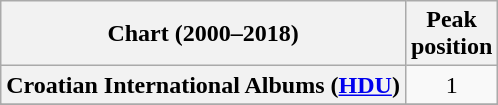<table class="wikitable sortable plainrowheaders" style="text-align:center">
<tr>
<th scope="col">Chart (2000–2018)</th>
<th scope="col">Peak<br>position</th>
</tr>
<tr>
<th scope="row">Croatian International Albums (<a href='#'>HDU</a>)</th>
<td>1</td>
</tr>
<tr>
</tr>
<tr>
</tr>
<tr>
</tr>
<tr>
</tr>
</table>
